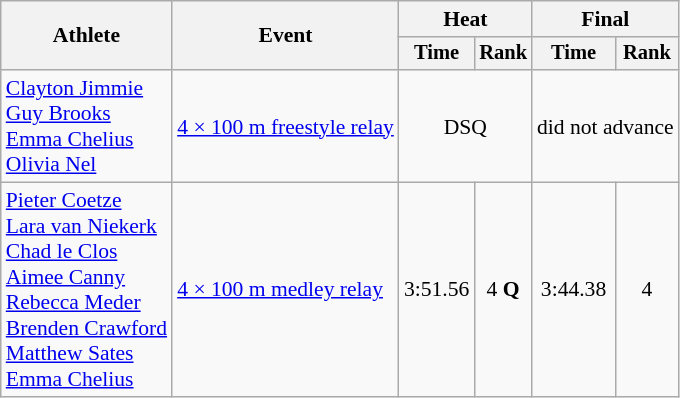<table class=wikitable style=font-size:90%>
<tr>
<th rowspan=2>Athlete</th>
<th rowspan=2>Event</th>
<th colspan=2>Heat</th>
<th colspan=2>Final</th>
</tr>
<tr style=font-size:95%>
<th>Time</th>
<th>Rank</th>
<th>Time</th>
<th>Rank</th>
</tr>
<tr align=center>
<td align=left><a href='#'>Clayton Jimmie</a><br><a href='#'>Guy Brooks</a><br><a href='#'>Emma Chelius</a><br><a href='#'>Olivia Nel</a></td>
<td align=left><a href='#'>4 × 100 m freestyle relay</a></td>
<td colspan=2>DSQ</td>
<td colspan=2>did not advance</td>
</tr>
<tr align=center>
<td align=left><a href='#'>Pieter Coetze</a><br><a href='#'>Lara van Niekerk</a><br><a href='#'>Chad le Clos</a><br><a href='#'>Aimee Canny</a><br><a href='#'>Rebecca Meder</a><br><a href='#'>Brenden Crawford</a><br><a href='#'>Matthew Sates</a><br><a href='#'>Emma Chelius</a></td>
<td align=left><a href='#'>4 × 100 m medley relay</a></td>
<td>3:51.56</td>
<td>4 <strong>Q</strong></td>
<td>3:44.38</td>
<td>4</td>
</tr>
</table>
